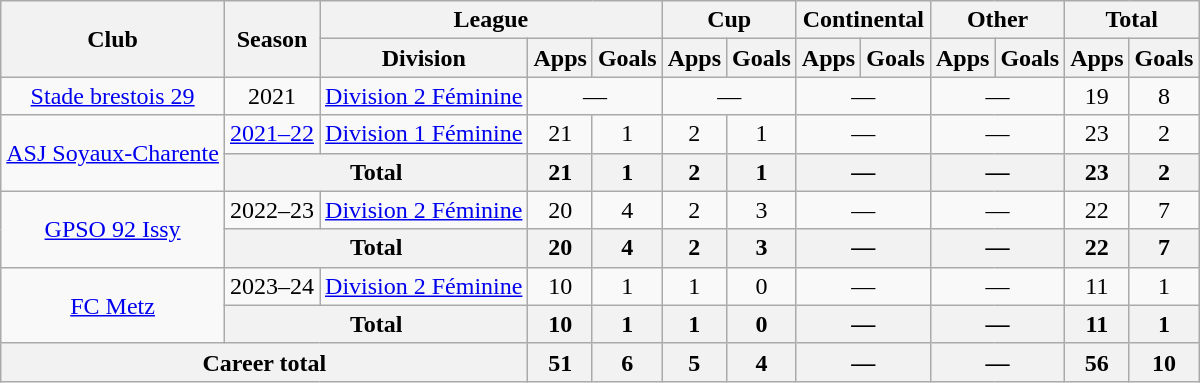<table class="wikitable" style="text-align: center;">
<tr>
<th rowspan="2">Club</th>
<th rowspan="2">Season</th>
<th colspan="3">League</th>
<th colspan="2">Cup</th>
<th colspan="2">Continental</th>
<th colspan="2">Other</th>
<th colspan="2">Total</th>
</tr>
<tr>
<th>Division</th>
<th>Apps</th>
<th>Goals</th>
<th>Apps</th>
<th>Goals</th>
<th>Apps</th>
<th>Goals</th>
<th>Apps</th>
<th>Goals</th>
<th>Apps</th>
<th>Goals</th>
</tr>
<tr>
<td rowspan="1"><a href='#'>Stade brestois 29</a></td>
<td>2021</td>
<td rowspan="1"><a href='#'>Division 2 Féminine</a></td>
<td colspan="2">—</td>
<td colspan="2">—</td>
<td colspan="2">—</td>
<td colspan="2">—</td>
<td>19</td>
<td>8</td>
</tr>
<tr>
<td rowspan="2"><a href='#'>ASJ Soyaux-Charente</a></td>
<td><a href='#'>2021–22</a></td>
<td rowspan="1"><a href='#'>Division 1 Féminine</a></td>
<td>21</td>
<td>1</td>
<td>2</td>
<td>1</td>
<td colspan="2">—</td>
<td colspan="2">—</td>
<td>23</td>
<td>2</td>
</tr>
<tr>
<th colspan="2">Total</th>
<th>21</th>
<th>1</th>
<th>2</th>
<th>1</th>
<th colspan="2">—</th>
<th colspan="2">—</th>
<th>23</th>
<th>2</th>
</tr>
<tr>
<td rowspan="2"><a href='#'>GPSO 92 Issy</a></td>
<td>2022–23</td>
<td rowspan="1"><a href='#'>Division 2 Féminine</a></td>
<td>20</td>
<td>4</td>
<td>2</td>
<td>3</td>
<td colspan="2">—</td>
<td colspan="2">—</td>
<td>22</td>
<td>7</td>
</tr>
<tr>
<th colspan="2">Total</th>
<th>20</th>
<th>4</th>
<th>2</th>
<th>3</th>
<th colspan="2">—</th>
<th colspan="2">—</th>
<th>22</th>
<th>7</th>
</tr>
<tr>
<td rowspan="2"><a href='#'>FC Metz</a></td>
<td>2023–24</td>
<td rowspan="1"><a href='#'>Division 2 Féminine</a></td>
<td>10</td>
<td>1</td>
<td>1</td>
<td>0</td>
<td colspan="2">—</td>
<td colspan="2">—</td>
<td>11</td>
<td>1</td>
</tr>
<tr>
<th colspan="2">Total</th>
<th>10</th>
<th>1</th>
<th>1</th>
<th>0</th>
<th colspan="2">—</th>
<th colspan="2">—</th>
<th>11</th>
<th>1</th>
</tr>
<tr>
<th colspan="3">Career total</th>
<th>51</th>
<th>6</th>
<th>5</th>
<th>4</th>
<th colspan="2">—</th>
<th colspan="2">—</th>
<th>56</th>
<th>10</th>
</tr>
</table>
